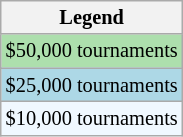<table class=wikitable style="font-size:85%">
<tr>
<th>Legend</th>
</tr>
<tr style="background:#addfad;">
<td>$50,000 tournaments</td>
</tr>
<tr style="background:lightblue;">
<td>$25,000 tournaments</td>
</tr>
<tr style="background:#f0f8ff;">
<td>$10,000 tournaments</td>
</tr>
</table>
